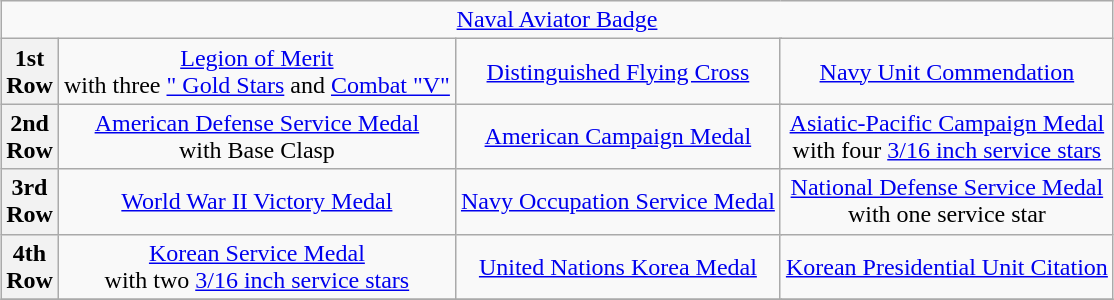<table class="wikitable" style="margin:1em auto; text-align:center;">
<tr>
<td colspan="14"><a href='#'>Naval Aviator Badge</a></td>
</tr>
<tr>
<th>1st<br>Row</th>
<td colspan="4"><a href='#'>Legion of Merit</a> <br>with three <a href='#'>" Gold Stars</a> and <a href='#'>Combat "V"</a></td>
<td colspan="4"><a href='#'>Distinguished Flying Cross</a></td>
<td colspan="4"><a href='#'>Navy Unit Commendation</a></td>
</tr>
<tr>
<th>2nd<br>Row</th>
<td colspan="4"><a href='#'>American Defense Service Medal</a> <br>with Base Clasp</td>
<td colspan="4"><a href='#'>American Campaign Medal</a></td>
<td colspan="4"><a href='#'>Asiatic-Pacific Campaign Medal</a> <br>with four <a href='#'>3/16 inch service stars</a></td>
</tr>
<tr>
<th>3rd<br>Row</th>
<td colspan="4"><a href='#'>World War II Victory Medal</a></td>
<td colspan="4"><a href='#'>Navy Occupation Service Medal</a></td>
<td colspan="4"><a href='#'>National Defense Service Medal</a> <br>with one service star</td>
</tr>
<tr>
<th>4th<br>Row</th>
<td colspan="4"><a href='#'>Korean Service Medal</a> <br>with two <a href='#'>3/16 inch service stars</a></td>
<td colspan="4"><a href='#'>United Nations Korea Medal</a></td>
<td colspan="4"><a href='#'>Korean Presidential Unit Citation</a></td>
</tr>
<tr>
</tr>
</table>
